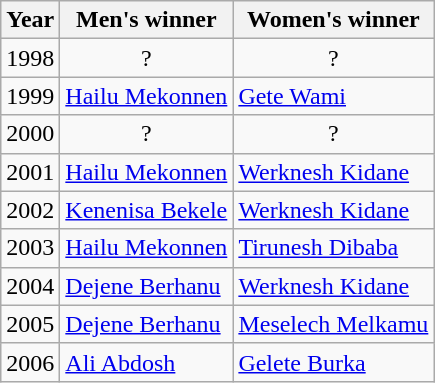<table class="wikitable" style="text-align:center">
<tr>
<th>Year</th>
<th>Men's winner</th>
<th>Women's winner</th>
</tr>
<tr>
<td>1998</td>
<td>?</td>
<td>?</td>
</tr>
<tr>
<td>1999</td>
<td align=left><a href='#'>Hailu Mekonnen</a></td>
<td align=left><a href='#'>Gete Wami</a></td>
</tr>
<tr>
<td>2000</td>
<td>?</td>
<td>?</td>
</tr>
<tr>
<td>2001</td>
<td align=left><a href='#'>Hailu Mekonnen</a></td>
<td align=left><a href='#'>Werknesh Kidane</a></td>
</tr>
<tr>
<td>2002</td>
<td align=left><a href='#'>Kenenisa Bekele</a></td>
<td align=left><a href='#'>Werknesh Kidane</a></td>
</tr>
<tr>
<td>2003</td>
<td align=left><a href='#'>Hailu Mekonnen</a></td>
<td align=left><a href='#'>Tirunesh Dibaba</a></td>
</tr>
<tr>
<td>2004</td>
<td align=left><a href='#'>Dejene Berhanu</a></td>
<td align=left><a href='#'>Werknesh Kidane</a></td>
</tr>
<tr>
<td>2005</td>
<td align=left><a href='#'>Dejene Berhanu</a></td>
<td align=left><a href='#'>Meselech Melkamu</a></td>
</tr>
<tr>
<td>2006</td>
<td align=left><a href='#'>Ali Abdosh</a></td>
<td align=left><a href='#'>Gelete Burka</a></td>
</tr>
</table>
